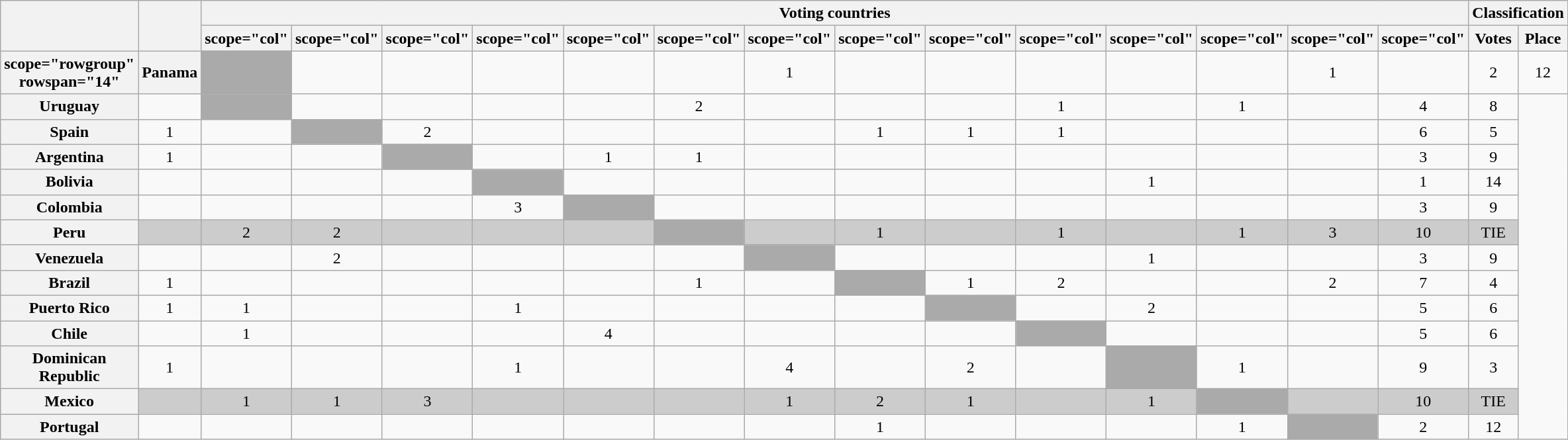<table class="wikitable plainrowheaders" style="text-align: center;">
<tr>
<th rowspan="2"></th>
<th rowspan="2"></th>
<th colspan="14">Voting countries</th>
<th colspan="2">Classification</th>
</tr>
<tr>
<th>scope="col" </th>
<th>scope="col" </th>
<th>scope="col" </th>
<th>scope="col" </th>
<th>scope="col" </th>
<th>scope="col" </th>
<th>scope="col" </th>
<th>scope="col" </th>
<th>scope="col" </th>
<th>scope="col" </th>
<th>scope="col" </th>
<th>scope="col" </th>
<th>scope="col" </th>
<th>scope="col" </th>
<th>Votes</th>
<th>Place</th>
</tr>
<tr>
<th>scope="rowgroup" rowspan="14" </th>
<th scope="row">Panama</th>
<td style="background: #aaa;"></td>
<td></td>
<td></td>
<td></td>
<td></td>
<td></td>
<td>1</td>
<td></td>
<td></td>
<td></td>
<td></td>
<td></td>
<td>1</td>
<td></td>
<td>2</td>
<td>12</td>
</tr>
<tr>
<th scope="row">Uruguay</th>
<td></td>
<td style="background: #aaa;"></td>
<td></td>
<td></td>
<td></td>
<td></td>
<td>2</td>
<td></td>
<td></td>
<td></td>
<td>1</td>
<td></td>
<td>1</td>
<td></td>
<td>4</td>
<td>8</td>
</tr>
<tr>
<th scope="row">Spain</th>
<td>1</td>
<td></td>
<td style="background: #aaa;"></td>
<td>2</td>
<td></td>
<td></td>
<td></td>
<td></td>
<td>1</td>
<td>1</td>
<td>1</td>
<td></td>
<td></td>
<td></td>
<td>6</td>
<td>5</td>
</tr>
<tr>
<th scope="row">Argentina</th>
<td>1</td>
<td></td>
<td></td>
<td style="background: #aaa;"></td>
<td></td>
<td>1</td>
<td>1</td>
<td></td>
<td></td>
<td></td>
<td></td>
<td></td>
<td></td>
<td></td>
<td>3</td>
<td>9</td>
</tr>
<tr>
<th scope="row">Bolivia</th>
<td></td>
<td></td>
<td></td>
<td></td>
<td style="background: #aaa;"></td>
<td></td>
<td></td>
<td></td>
<td></td>
<td></td>
<td></td>
<td>1</td>
<td></td>
<td></td>
<td>1</td>
<td>14</td>
</tr>
<tr>
<th scope="row">Colombia</th>
<td></td>
<td></td>
<td></td>
<td></td>
<td>3</td>
<td style="background: #aaa;"></td>
<td></td>
<td></td>
<td></td>
<td></td>
<td></td>
<td></td>
<td></td>
<td></td>
<td>3</td>
<td>9</td>
</tr>
<tr bgcolor="#CCC"">
<th scope="row">Peru</th>
<td></td>
<td>2</td>
<td>2</td>
<td></td>
<td></td>
<td></td>
<td style="background: #aaa;"></td>
<td></td>
<td>1</td>
<td></td>
<td>1</td>
<td></td>
<td>1</td>
<td>3</td>
<td>10</td>
<td>TIE</td>
</tr>
<tr>
<th scope="row">Venezuela</th>
<td></td>
<td></td>
<td>2</td>
<td></td>
<td></td>
<td></td>
<td></td>
<td style="background: #aaa;"></td>
<td></td>
<td></td>
<td></td>
<td>1</td>
<td></td>
<td></td>
<td>3</td>
<td>9</td>
</tr>
<tr>
<th scope="row">Brazil</th>
<td>1</td>
<td></td>
<td></td>
<td></td>
<td></td>
<td></td>
<td>1</td>
<td></td>
<td style="background: #aaa;"></td>
<td>1</td>
<td>2</td>
<td></td>
<td></td>
<td>2</td>
<td>7</td>
<td>4</td>
</tr>
<tr>
<th scope="row">Puerto Rico</th>
<td>1</td>
<td>1</td>
<td></td>
<td></td>
<td>1</td>
<td></td>
<td></td>
<td></td>
<td></td>
<td style="background: #aaa;"></td>
<td></td>
<td>2</td>
<td></td>
<td></td>
<td>5</td>
<td>6</td>
</tr>
<tr>
<th scope="row">Chile</th>
<td></td>
<td>1</td>
<td></td>
<td></td>
<td></td>
<td>4</td>
<td></td>
<td></td>
<td></td>
<td></td>
<td style="background: #aaa;"></td>
<td></td>
<td></td>
<td></td>
<td>5</td>
<td>6</td>
</tr>
<tr>
<th scope="row">Dominican Republic</th>
<td>1</td>
<td></td>
<td></td>
<td></td>
<td>1</td>
<td></td>
<td></td>
<td>4</td>
<td></td>
<td>2</td>
<td></td>
<td style="background: #aaa;"></td>
<td>1</td>
<td></td>
<td>9</td>
<td>3</td>
</tr>
<tr bgcolor="#CCC"">
<th scope="row">Mexico</th>
<td></td>
<td>1</td>
<td>1</td>
<td>3</td>
<td></td>
<td></td>
<td></td>
<td>1</td>
<td>2</td>
<td>1</td>
<td></td>
<td>1</td>
<td style="background: #aaa;"></td>
<td></td>
<td>10</td>
<td>TIE</td>
</tr>
<tr>
<th scope="row">Portugal</th>
<td></td>
<td></td>
<td></td>
<td></td>
<td></td>
<td></td>
<td></td>
<td></td>
<td>1</td>
<td></td>
<td></td>
<td></td>
<td>1</td>
<td style="background: #aaa;"></td>
<td>2</td>
<td>12</td>
</tr>
</table>
